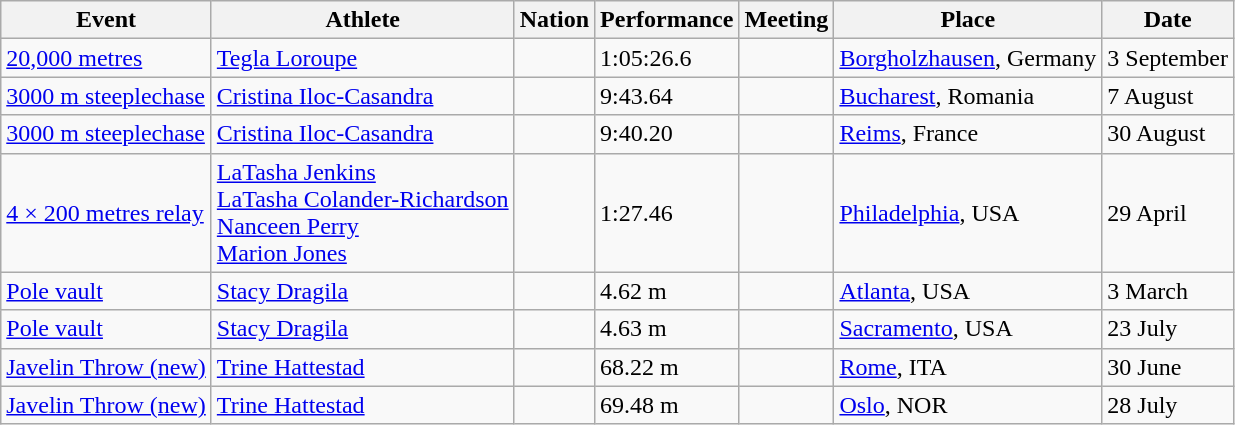<table class="wikitable" border="1">
<tr>
<th>Event</th>
<th>Athlete</th>
<th>Nation</th>
<th>Performance</th>
<th>Meeting</th>
<th>Place</th>
<th>Date</th>
</tr>
<tr>
<td><a href='#'>20,000 metres</a></td>
<td><a href='#'>Tegla Loroupe</a></td>
<td></td>
<td>1:05:26.6</td>
<td></td>
<td> <a href='#'>Borgholzhausen</a>, Germany</td>
<td>3 September</td>
</tr>
<tr>
<td><a href='#'>3000 m steeplechase</a></td>
<td><a href='#'>Cristina Iloc-Casandra</a></td>
<td></td>
<td>9:43.64</td>
<td></td>
<td> <a href='#'>Bucharest</a>, Romania</td>
<td>7 August</td>
</tr>
<tr>
<td><a href='#'>3000 m steeplechase</a></td>
<td><a href='#'>Cristina Iloc-Casandra</a></td>
<td></td>
<td>9:40.20</td>
<td></td>
<td> <a href='#'>Reims</a>, France</td>
<td>30 August</td>
</tr>
<tr>
<td><a href='#'>4 × 200 metres relay</a></td>
<td><a href='#'>LaTasha Jenkins</a><br><a href='#'>LaTasha Colander-Richardson</a><br><a href='#'>Nanceen Perry</a><br><a href='#'>Marion Jones</a></td>
<td></td>
<td>1:27.46</td>
<td></td>
<td> <a href='#'>Philadelphia</a>, USA</td>
<td>29 April</td>
</tr>
<tr>
<td><a href='#'>Pole vault</a></td>
<td><a href='#'>Stacy Dragila</a></td>
<td></td>
<td>4.62 m</td>
<td></td>
<td> <a href='#'>Atlanta</a>, USA</td>
<td>3 March</td>
</tr>
<tr>
<td><a href='#'>Pole vault</a></td>
<td><a href='#'>Stacy Dragila</a></td>
<td></td>
<td>4.63 m</td>
<td></td>
<td> <a href='#'>Sacramento</a>, USA</td>
<td>23 July</td>
</tr>
<tr>
<td><a href='#'>Javelin Throw (new)</a></td>
<td><a href='#'>Trine Hattestad</a></td>
<td></td>
<td>68.22 m</td>
<td></td>
<td> <a href='#'>Rome</a>, ITA</td>
<td>30 June</td>
</tr>
<tr>
<td><a href='#'>Javelin Throw (new)</a></td>
<td><a href='#'>Trine Hattestad</a></td>
<td></td>
<td>69.48 m</td>
<td></td>
<td> <a href='#'>Oslo</a>, NOR</td>
<td>28 July</td>
</tr>
</table>
